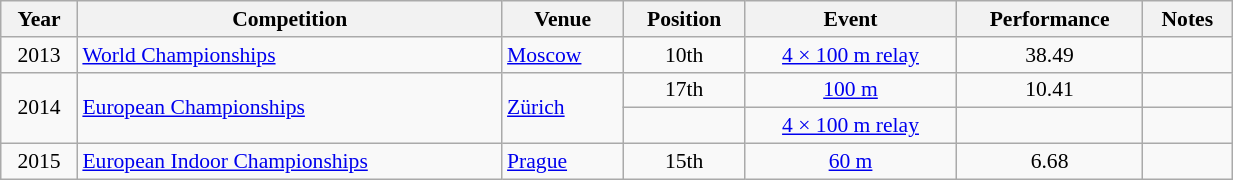<table class="wikitable" width=65% style="font-size:90%; text-align:center;">
<tr>
<th>Year</th>
<th>Competition</th>
<th>Venue</th>
<th>Position</th>
<th>Event</th>
<th>Performance</th>
<th>Notes</th>
</tr>
<tr>
<td>2013</td>
<td align=left><a href='#'>World Championships</a></td>
<td align=left> <a href='#'>Moscow</a></td>
<td>10th </td>
<td><a href='#'>4 × 100 m relay</a></td>
<td>38.49</td>
<td></td>
</tr>
<tr>
<td rowspan=2>2014</td>
<td align=left rowspan=2><a href='#'>European Championships</a></td>
<td align=left rowspan=2> <a href='#'>Zürich</a></td>
<td>17th </td>
<td><a href='#'>100 m</a></td>
<td>10.41</td>
<td></td>
</tr>
<tr>
<td></td>
<td><a href='#'>4 × 100 m relay</a></td>
<td></td>
<td></td>
</tr>
<tr>
<td>2015</td>
<td align=left><a href='#'>European Indoor Championships</a></td>
<td align=left> <a href='#'>Prague</a></td>
<td>15th </td>
<td><a href='#'>60 m</a></td>
<td>6.68</td>
<td></td>
</tr>
</table>
